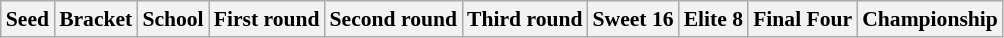<table class="sortable wikitable" style="white-space:nowrap; font-size:90%;">
<tr>
<th>Seed</th>
<th>Bracket</th>
<th>School</th>
<th>First round</th>
<th>Second round</th>
<th>Third round</th>
<th>Sweet 16</th>
<th>Elite 8</th>
<th>Final Four</th>
<th>Championship</th>
</tr>
</table>
